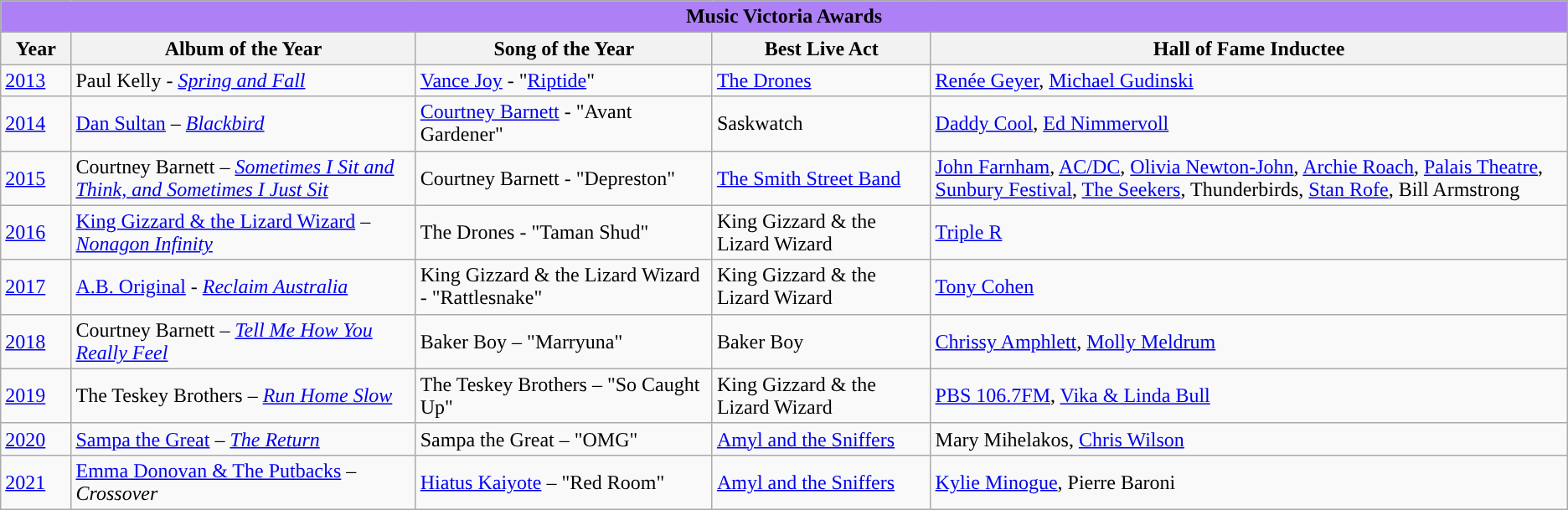<table class="wikitable">
<tr>
<th colspan="5" style="width:15%;background:#AD80F6">Music Victoria Awards</th>
</tr>
<tr>
<th>Year</th>
<th>Album of the Year</th>
<th>Song of the Year</th>
<th>Best Live Act</th>
<th>Hall of Fame Inductee</th>
</tr>
<tr>
<td><a href='#'>2013</a></td>
<td>Paul Kelly - <em><a href='#'>Spring and Fall</a></em></td>
<td><a href='#'>Vance Joy</a> - "<a href='#'>Riptide</a>"</td>
<td><a href='#'>The Drones</a></td>
<td><a href='#'>Renée Geyer</a>, <a href='#'>Michael Gudinski</a></td>
</tr>
<tr>
<td><a href='#'>2014</a></td>
<td><a href='#'>Dan Sultan</a> – <em><a href='#'>Blackbird</a></em></td>
<td><a href='#'>Courtney Barnett</a> - "Avant Gardener"</td>
<td>Saskwatch</td>
<td><a href='#'>Daddy Cool</a>, <a href='#'>Ed Nimmervoll</a></td>
</tr>
<tr>
<td><a href='#'>2015</a></td>
<td>Courtney Barnett – <em><a href='#'>Sometimes I Sit and Think, and Sometimes I Just Sit</a></em></td>
<td>Courtney Barnett - "Depreston"</td>
<td><a href='#'>The Smith Street Band</a></td>
<td><a href='#'>John Farnham</a>, <a href='#'>AC/DC</a>, <a href='#'>Olivia Newton-John</a>, <a href='#'>Archie Roach</a>, <a href='#'>Palais Theatre</a>, <a href='#'>Sunbury Festival</a>, <a href='#'>The Seekers</a>, Thunderbirds, <a href='#'>Stan Rofe</a>, Bill Armstrong</td>
</tr>
<tr>
<td><a href='#'>2016</a></td>
<td><a href='#'>King Gizzard & the Lizard Wizard</a> – <em><a href='#'>Nonagon Infinity</a></em></td>
<td>The Drones - "Taman Shud"</td>
<td>King Gizzard & the Lizard Wizard</td>
<td><a href='#'>Triple R</a></td>
</tr>
<tr>
<td><a href='#'>2017</a></td>
<td><a href='#'>A.B. Original</a> - <em><a href='#'>Reclaim Australia</a></em></td>
<td>King Gizzard & the Lizard Wizard - "Rattlesnake"</td>
<td>King Gizzard & the Lizard Wizard</td>
<td><a href='#'>Tony Cohen</a></td>
</tr>
<tr>
<td><a href='#'>2018</a></td>
<td>Courtney Barnett – <em><a href='#'>Tell Me How You Really Feel</a></em></td>
<td>Baker Boy – "Marryuna"</td>
<td>Baker Boy</td>
<td><a href='#'>Chrissy Amphlett</a>, <a href='#'>Molly Meldrum</a></td>
</tr>
<tr>
<td><a href='#'>2019</a></td>
<td>The Teskey Brothers – <em><a href='#'>Run Home Slow</a></em></td>
<td>The Teskey Brothers – "So Caught Up"</td>
<td>King Gizzard & the Lizard Wizard</td>
<td><a href='#'>PBS 106.7FM</a>, <a href='#'>Vika & Linda Bull</a></td>
</tr>
<tr>
<td><a href='#'>2020</a></td>
<td><a href='#'>Sampa the Great</a> – <em><a href='#'>The Return</a></em></td>
<td>Sampa the Great – "OMG"</td>
<td><a href='#'>Amyl and the Sniffers</a></td>
<td>Mary Mihelakos, <a href='#'>Chris Wilson</a></td>
</tr>
<tr>
<td><a href='#'>2021</a></td>
<td><a href='#'>Emma Donovan & The Putbacks</a> – <em>Crossover</em></td>
<td><a href='#'>Hiatus Kaiyote</a> – "Red Room"</td>
<td><a href='#'>Amyl and the Sniffers</a></td>
<td><a href='#'>Kylie Minogue</a>, Pierre Baroni</td>
</tr>
</table>
